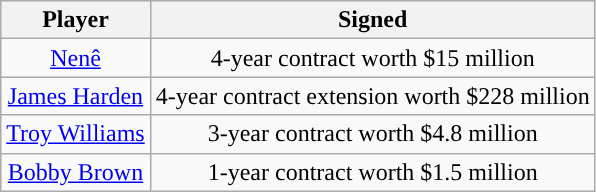<table class="wikitable sortable sortable">
<tr>
<th>Player</th>
<th>Signed</th>
</tr>
<tr style="text-align: center">
<td><a href='#'>Nenê</a></td>
<td>4-year contract worth $15 million</td>
</tr>
<tr style="text-align: center">
<td><a href='#'>James Harden</a></td>
<td>4-year contract extension worth $228 million</td>
</tr>
<tr style="text-align: center">
<td><a href='#'>Troy Williams</a></td>
<td>3-year contract worth $4.8 million</td>
</tr>
<tr style="text-align: center">
<td><a href='#'>Bobby Brown</a></td>
<td>1-year contract worth $1.5 million</td>
</tr>
</table>
